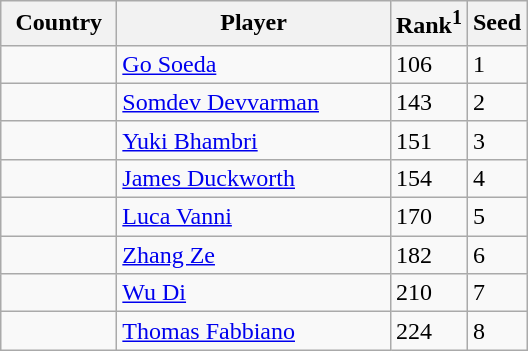<table class="sortable wikitable">
<tr>
<th width="70">Country</th>
<th width="175">Player</th>
<th>Rank<sup>1</sup></th>
<th>Seed</th>
</tr>
<tr>
<td></td>
<td><a href='#'>Go Soeda</a></td>
<td>106</td>
<td>1</td>
</tr>
<tr>
<td></td>
<td><a href='#'>Somdev Devvarman</a></td>
<td>143</td>
<td>2</td>
</tr>
<tr>
<td></td>
<td><a href='#'>Yuki Bhambri</a></td>
<td>151</td>
<td>3</td>
</tr>
<tr>
<td></td>
<td><a href='#'>James Duckworth</a></td>
<td>154</td>
<td>4</td>
</tr>
<tr>
<td></td>
<td><a href='#'>Luca Vanni</a></td>
<td>170</td>
<td>5</td>
</tr>
<tr>
<td></td>
<td><a href='#'>Zhang Ze</a></td>
<td>182</td>
<td>6</td>
</tr>
<tr>
<td></td>
<td><a href='#'>Wu Di</a></td>
<td>210</td>
<td>7</td>
</tr>
<tr>
<td></td>
<td><a href='#'>Thomas Fabbiano</a></td>
<td>224</td>
<td>8</td>
</tr>
</table>
